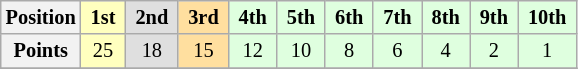<table class="wikitable" style="font-size:85%; text-align:center">
<tr>
<th>Position</th>
<td style="background:#ffffbf"> <strong>1st</strong> </td>
<td style="background:#dfdfdf"> <strong>2nd</strong> </td>
<td style="background:#ffdf9f"> <strong>3rd</strong> </td>
<td style="background:#dfffdf"> <strong>4th</strong> </td>
<td style="background:#dfffdf"> <strong>5th</strong> </td>
<td style="background:#dfffdf"> <strong>6th</strong> </td>
<td style="background:#dfffdf"> <strong>7th</strong> </td>
<td style="background:#dfffdf"> <strong>8th</strong> </td>
<td style="background:#dfffdf"> <strong>9th</strong> </td>
<td style="background:#dfffdf"> <strong>10th</strong> </td>
</tr>
<tr>
<th>Points</th>
<td style="background:#ffffbf">25</td>
<td style="background:#dfdfdf">18</td>
<td style="background:#ffdf9f">15</td>
<td style="background:#dfffdf">12</td>
<td style="background:#dfffdf">10</td>
<td style="background:#dfffdf">8</td>
<td style="background:#dfffdf">6</td>
<td style="background:#dfffdf">4</td>
<td style="background:#dfffdf">2</td>
<td style="background:#dfffdf">1</td>
</tr>
<tr>
</tr>
</table>
